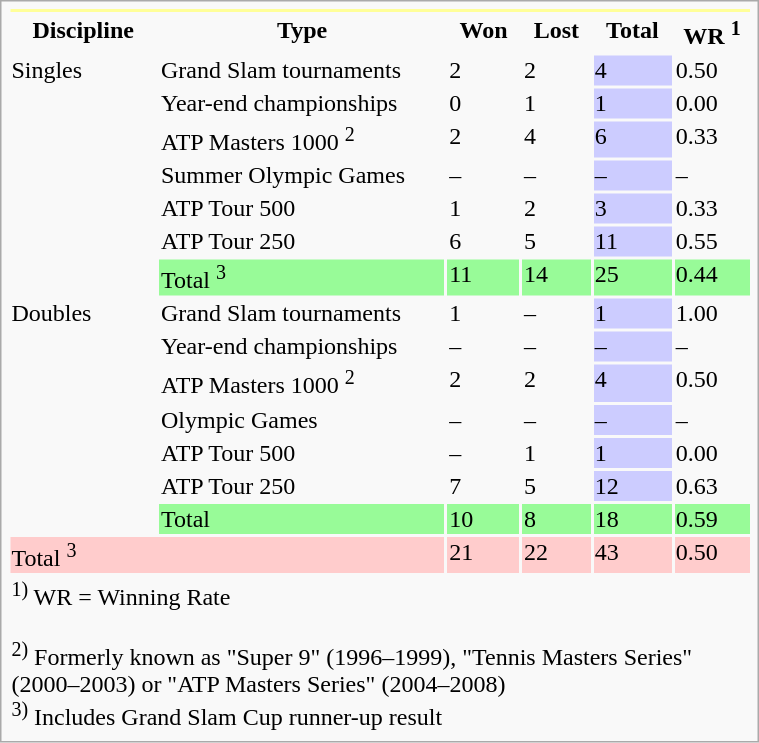<table class="infobox vcard vevent" width="40%">
<tr style="background:#ff9;">
<th colspan="6"></th>
</tr>
<tr>
<th>Discipline</th>
<th>Type</th>
<th>Won</th>
<th>Lost</th>
<th>Total</th>
<th>WR <sup>1</sup></th>
</tr>
<tr>
<td rowspan="7">Singles</td>
<td>Grand Slam tournaments</td>
<td>2</td>
<td>2</td>
<td style="background:#ccf;">4</td>
<td>0.50</td>
</tr>
<tr>
<td>Year-end championships</td>
<td>0</td>
<td>1</td>
<td style="background:#ccf;">1</td>
<td>0.00</td>
</tr>
<tr>
<td>ATP Masters 1000 <sup>2</sup></td>
<td>2</td>
<td>4</td>
<td style="background:#ccf;">6</td>
<td>0.33</td>
</tr>
<tr>
<td>Summer Olympic Games</td>
<td>–</td>
<td>–</td>
<td style="background:#ccf;">–</td>
<td>–</td>
</tr>
<tr>
<td>ATP Tour 500</td>
<td>1</td>
<td>2</td>
<td style="background:#ccf;">3</td>
<td>0.33</td>
</tr>
<tr>
<td>ATP Tour 250</td>
<td>6</td>
<td>5</td>
<td style="background:#ccf;">11</td>
<td>0.55</td>
</tr>
<tr style="background:#98fb98;">
<td>Total <sup>3</sup></td>
<td>11</td>
<td>14</td>
<td>25</td>
<td>0.44</td>
</tr>
<tr>
<td rowspan="7">Doubles</td>
<td>Grand Slam tournaments</td>
<td>1</td>
<td>–</td>
<td style="background:#ccf;">1</td>
<td>1.00</td>
</tr>
<tr>
<td>Year-end championships</td>
<td>–</td>
<td>–</td>
<td style="background:#ccf;">–</td>
<td>–</td>
</tr>
<tr>
<td>ATP Masters 1000 <sup>2</sup></td>
<td>2</td>
<td>2</td>
<td style="background:#ccf;">4</td>
<td>0.50</td>
</tr>
<tr>
<td>Olympic Games</td>
<td>–</td>
<td>–</td>
<td style="background:#ccf;">–</td>
<td>–</td>
</tr>
<tr>
<td>ATP Tour 500</td>
<td>–</td>
<td>1</td>
<td style="background:#ccf;">1</td>
<td>0.00</td>
</tr>
<tr>
<td>ATP Tour 250</td>
<td>7</td>
<td>5</td>
<td style="background:#ccf;">12</td>
<td>0.63</td>
</tr>
<tr style="background:#98fb98;">
<td>Total</td>
<td>10</td>
<td>8</td>
<td>18</td>
<td>0.59</td>
</tr>
<tr style="background:#fcc;">
<td colspan="2">Total <sup>3</sup></td>
<td>21</td>
<td>22</td>
<td>43</td>
<td>0.50</td>
</tr>
<tr>
<td colspan="6"><sup>1)</sup> WR = Winning Rate<br><br><sup>2)</sup> Formerly known as "Super 9" (1996–1999), "Tennis Masters Series" (2000–2003) or "ATP Masters Series" (2004–2008)<br><sup>3)</sup> Includes Grand Slam Cup runner-up result</td>
</tr>
</table>
